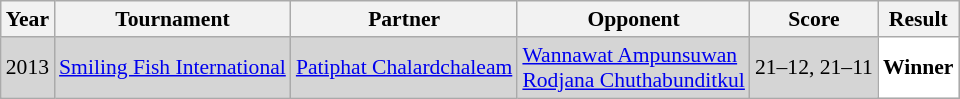<table class="sortable wikitable" style="font-size: 90%;">
<tr>
<th>Year</th>
<th>Tournament</th>
<th>Partner</th>
<th>Opponent</th>
<th>Score</th>
<th>Result</th>
</tr>
<tr style="background:#D5D5D5">
<td align="center">2013</td>
<td align="left"><a href='#'>Smiling Fish International</a></td>
<td align="left"> <a href='#'>Patiphat Chalardchaleam</a></td>
<td align="left"> <a href='#'>Wannawat Ampunsuwan</a><br> <a href='#'>Rodjana Chuthabunditkul</a></td>
<td align="left">21–12, 21–11</td>
<td style="text-align:left; background:white"> <strong>Winner</strong></td>
</tr>
</table>
